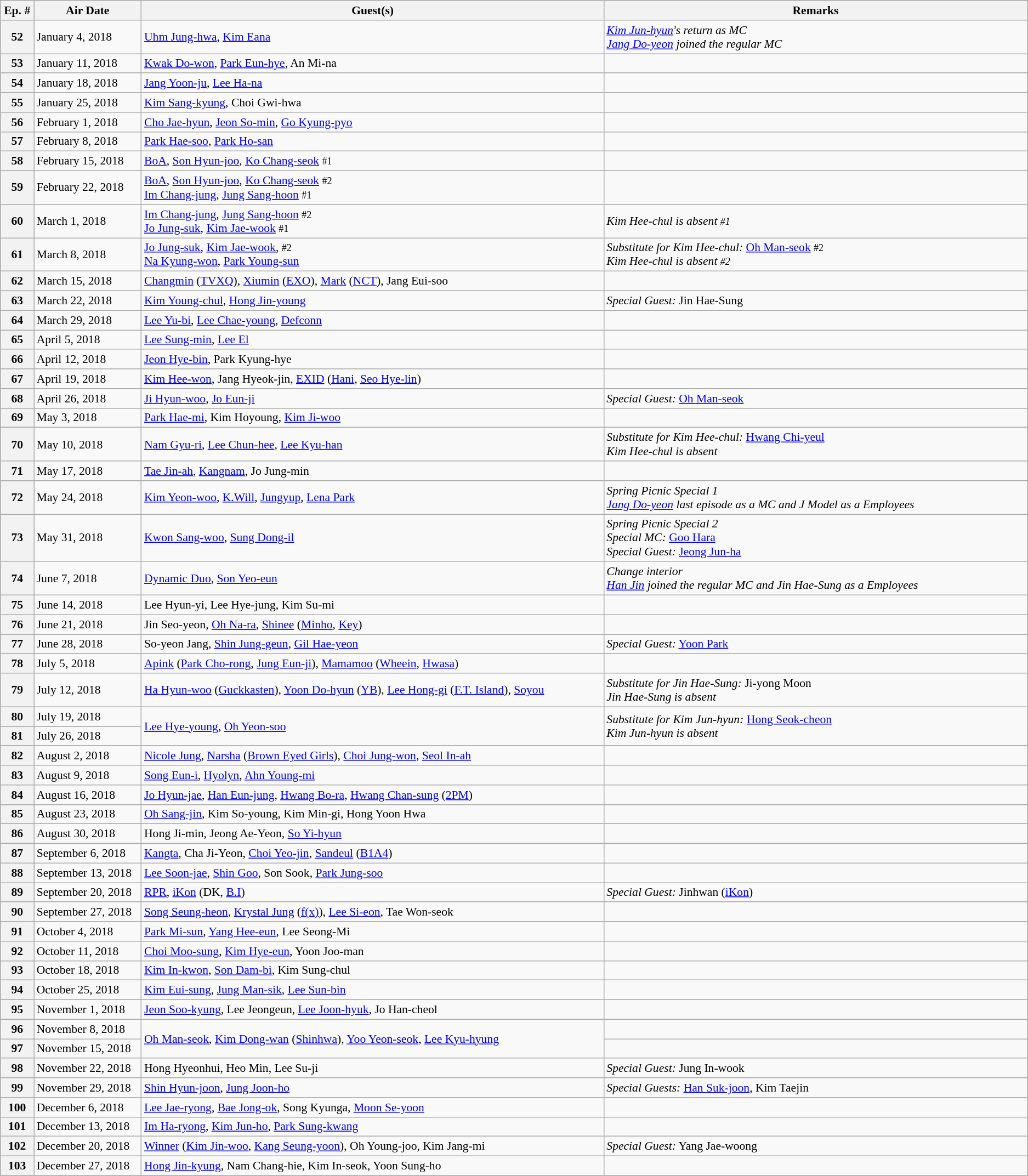<table class="wikitable" style = "font-size: 90%;">
<tr>
<th width=35>Ep. #</th>
<th width=130>Air Date</th>
<th width=600>Guest(s)</th>
<th width=550>Remarks</th>
</tr>
<tr>
<th>52</th>
<td>January 4, 2018</td>
<td><a href='#'>Uhm Jung-hwa</a>, <a href='#'>Kim Eana</a></td>
<td><em><a href='#'>Kim Jun-hyun</a>'s return as MC</em><br><em><a href='#'>Jang Do-yeon</a> joined the regular MC</em></td>
</tr>
<tr>
<th>53</th>
<td>January 11, 2018</td>
<td><a href='#'>Kwak Do-won</a>, <a href='#'>Park Eun-hye</a>, An Mi-na</td>
<td></td>
</tr>
<tr>
<th>54</th>
<td>January 18, 2018</td>
<td><a href='#'>Jang Yoon-ju</a>, <a href='#'>Lee Ha-na</a></td>
<td></td>
</tr>
<tr>
<th>55</th>
<td>January 25, 2018</td>
<td><a href='#'>Kim Sang-kyung</a>, Choi Gwi-hwa</td>
<td></td>
</tr>
<tr>
<th>56</th>
<td>February 1, 2018</td>
<td><a href='#'>Cho Jae-hyun</a>, <a href='#'>Jeon So-min</a>, <a href='#'>Go Kyung-pyo</a></td>
<td></td>
</tr>
<tr>
<th>57</th>
<td>February 8, 2018</td>
<td><a href='#'>Park Hae-soo</a>, <a href='#'>Park Ho-san</a></td>
<td></td>
</tr>
<tr>
<th>58</th>
<td>February 15, 2018</td>
<td><a href='#'>BoA</a>, <a href='#'>Son Hyun-joo</a>, <a href='#'>Ko Chang-seok</a> <small>#1</small></td>
<td></td>
</tr>
<tr>
<th>59</th>
<td>February 22, 2018</td>
<td><a href='#'>BoA</a>, <a href='#'>Son Hyun-joo</a>, <a href='#'>Ko Chang-seok</a> <small>#2</small><br><a href='#'>Im Chang-jung</a>, <a href='#'>Jung Sang-hoon</a> <small>#1</small></td>
<td></td>
</tr>
<tr>
<th>60</th>
<td>March 1, 2018</td>
<td><a href='#'>Im Chang-jung</a>, <a href='#'>Jung Sang-hoon</a> <small>#2</small><br><a href='#'>Jo Jung-suk</a>, <a href='#'>Kim Jae-wook</a>	<small>#1</small></td>
<td><em>Kim Hee-chul is absent <small>#1</small></em></td>
</tr>
<tr>
<th>61</th>
<td>March 8, 2018</td>
<td><a href='#'>Jo Jung-suk</a>, <a href='#'>Kim Jae-wook</a>, <small>#2</small><br><a href='#'>Na Kyung-won</a>, <a href='#'>Park Young-sun</a></td>
<td><em>Substitute for Kim Hee-chul:</em> <a href='#'>Oh Man-seok</a> <small>#2</small> <br><em>Kim Hee-chul is absent <small>#2</small></em></td>
</tr>
<tr>
<th>62</th>
<td>March 15, 2018</td>
<td><a href='#'>Changmin</a> (<a href='#'>TVXQ</a>), <a href='#'>Xiumin</a> (<a href='#'>EXO</a>), <a href='#'>Mark</a> (<a href='#'>NCT</a>), Jang Eui-soo</td>
<td></td>
</tr>
<tr>
<th>63</th>
<td>March 22, 2018</td>
<td><a href='#'>Kim Young-chul</a>, <a href='#'>Hong Jin-young</a></td>
<td><em>Special Guest:</em> Jin Hae-Sung</td>
</tr>
<tr>
<th>64</th>
<td>March 29, 2018</td>
<td><a href='#'>Lee Yu-bi</a>, <a href='#'>Lee Chae-young</a>, <a href='#'>Defconn</a></td>
<td></td>
</tr>
<tr>
<th>65</th>
<td>April 5, 2018</td>
<td><a href='#'>Lee Sung-min</a>, <a href='#'>Lee El</a></td>
<td></td>
</tr>
<tr>
<th>66</th>
<td>April 12, 2018</td>
<td><a href='#'>Jeon Hye-bin</a>, Park Kyung-hye</td>
<td></td>
</tr>
<tr>
<th>67</th>
<td>April 19, 2018</td>
<td><a href='#'>Kim Hee-won</a>, Jang Hyeok-jin, <a href='#'>EXID</a> (<a href='#'>Hani</a>, <a href='#'>Seo Hye-lin</a>)</td>
<td></td>
</tr>
<tr>
<th>68</th>
<td>April 26, 2018</td>
<td><a href='#'>Ji Hyun-woo</a>, <a href='#'>Jo Eun-ji</a></td>
<td><em>Special Guest:</em> <a href='#'>Oh Man-seok</a></td>
</tr>
<tr>
<th>69</th>
<td>May 3, 2018</td>
<td><a href='#'>Park Hae-mi</a>, Kim Hoyoung, <a href='#'>Kim Ji-woo</a></td>
<td></td>
</tr>
<tr>
<th>70</th>
<td>May 10, 2018</td>
<td><a href='#'>Nam Gyu-ri</a>, <a href='#'>Lee Chun-hee</a>, <a href='#'>Lee Kyu-han</a></td>
<td><em>Substitute for Kim Hee-chul:</em> <a href='#'>Hwang Chi-yeul</a><br><em>Kim Hee-chul is absent</em></td>
</tr>
<tr>
<th>71</th>
<td>May 17, 2018</td>
<td><a href='#'>Tae Jin-ah</a>, <a href='#'>Kangnam</a>, Jo Jung-min</td>
<td></td>
</tr>
<tr>
<th>72</th>
<td>May 24, 2018</td>
<td><a href='#'>Kim Yeon-woo</a>, <a href='#'>K.Will</a>, <a href='#'>Jungyup</a>, <a href='#'>Lena Park</a></td>
<td><em>Spring Picnic Special 1</em><br><em><a href='#'>Jang Do-yeon</a> last episode as a MC and J Model as a Employees</em></td>
</tr>
<tr>
<th>73</th>
<td>May 31, 2018</td>
<td><a href='#'>Kwon Sang-woo</a>, <a href='#'>Sung Dong-il</a></td>
<td><em>Spring Picnic Special 2</em><br><em>Special MC:</em> <a href='#'>Goo Hara</a><br><em>Special Guest:</em> <a href='#'>Jeong Jun-ha</a></td>
</tr>
<tr>
<th>74</th>
<td>June 7, 2018</td>
<td><a href='#'>Dynamic Duo</a>, <a href='#'>Son Yeo-eun</a></td>
<td><em>Change interior</em><br><em><a href='#'>Han Jin</a> joined the regular MC and Jin Hae-Sung as a Employees</em></td>
</tr>
<tr>
<th>75</th>
<td>June 14, 2018</td>
<td>Lee Hyun-yi, Lee Hye-jung, Kim Su-mi</td>
<td></td>
</tr>
<tr>
<th>76</th>
<td>June 21, 2018</td>
<td>Jin Seo-yeon, <a href='#'>Oh Na-ra</a>, <a href='#'>Shinee</a> (<a href='#'>Minho</a>, <a href='#'>Key</a>)</td>
<td></td>
</tr>
<tr>
<th>77</th>
<td>June 28, 2018</td>
<td>So-yeon Jang, <a href='#'>Shin Jung-geun</a>, <a href='#'>Gil Hae-yeon</a></td>
<td><em>Special Guest:</em> <a href='#'>Yoon Park</a></td>
</tr>
<tr>
<th>78</th>
<td>July 5, 2018</td>
<td><a href='#'>Apink</a> (<a href='#'>Park Cho-rong</a>, <a href='#'>Jung Eun-ji</a>), <a href='#'>Mamamoo</a> (<a href='#'>Wheein</a>, <a href='#'>Hwasa</a>)</td>
<td></td>
</tr>
<tr>
<th>79</th>
<td>July 12, 2018</td>
<td><a href='#'>Ha Hyun-woo</a> (<a href='#'>Guckkasten</a>), <a href='#'>Yoon Do-hyun</a> (<a href='#'>YB</a>), <a href='#'>Lee Hong-gi</a> (<a href='#'>F.T. Island</a>), <a href='#'>Soyou</a></td>
<td><em>Substitute for Jin Hae-Sung:</em> Ji-yong Moon<br><em>Jin Hae-Sung is absent</em></td>
</tr>
<tr>
<th>80</th>
<td>July 19, 2018</td>
<td rowspan="2"><a href='#'>Lee Hye-young</a>, <a href='#'>Oh Yeon-soo</a></td>
<td rowspan="2"><em>Substitute for Kim Jun-hyun:</em> <a href='#'>Hong Seok-cheon</a><br><em>Kim Jun-hyun is absent</em></td>
</tr>
<tr>
<th>81</th>
<td>July 26, 2018</td>
</tr>
<tr>
<th>82</th>
<td>August 2, 2018</td>
<td><a href='#'>Nicole Jung</a>, <a href='#'>Narsha</a> (<a href='#'>Brown Eyed Girls</a>), <a href='#'>Choi Jung-won</a>, <a href='#'>Seol In-ah</a></td>
<td></td>
</tr>
<tr>
<th>83</th>
<td>August 9, 2018</td>
<td><a href='#'>Song Eun-i</a>, <a href='#'>Hyolyn</a>, <a href='#'>Ahn Young-mi</a></td>
<td></td>
</tr>
<tr>
<th>84</th>
<td>August 16, 2018</td>
<td><a href='#'>Jo Hyun-jae</a>, <a href='#'>Han Eun-jung</a>, <a href='#'>Hwang Bo-ra</a>, <a href='#'>Hwang Chan-sung</a> (<a href='#'>2PM</a>)</td>
<td></td>
</tr>
<tr>
<th>85</th>
<td>August 23, 2018</td>
<td><a href='#'>Oh Sang-jin</a>, Kim So-young, Kim Min-gi, Hong Yoon Hwa</td>
<td></td>
</tr>
<tr>
<th>86</th>
<td>August 30, 2018</td>
<td>Hong Ji-min, Jeong Ae-Yeon, <a href='#'>So Yi-hyun</a></td>
<td></td>
</tr>
<tr>
<th>87</th>
<td>September 6, 2018</td>
<td><a href='#'>Kangta</a>, Cha Ji-Yeon, <a href='#'>Choi Yeo-jin</a>, <a href='#'>Sandeul</a> (<a href='#'>B1A4</a>)</td>
<td></td>
</tr>
<tr>
<th>88</th>
<td>September 13, 2018</td>
<td><a href='#'>Lee Soon-jae</a>, <a href='#'>Shin Goo</a>, Son Sook, <a href='#'>Park Jung-soo</a></td>
<td></td>
</tr>
<tr>
<th>89</th>
<td>September 20, 2018</td>
<td><a href='#'>RPR</a>, <a href='#'>iKon</a> (DK, <a href='#'>B.I</a>)</td>
<td><em>Special Guest:</em> Jinhwan (<a href='#'>iKon</a>)</td>
</tr>
<tr>
<th>90</th>
<td>September 27, 2018</td>
<td><a href='#'>Song Seung-heon</a>, <a href='#'>Krystal Jung</a> (<a href='#'>f(x)</a>), <a href='#'>Lee Si-eon</a>, Tae Won-seok</td>
<td></td>
</tr>
<tr>
<th>91</th>
<td>October 4, 2018</td>
<td><a href='#'>Park Mi-sun</a>, <a href='#'>Yang Hee-eun</a>, Lee Seong-Mi</td>
<td></td>
</tr>
<tr>
<th>92</th>
<td>October 11, 2018</td>
<td><a href='#'>Choi Moo-sung</a>, <a href='#'>Kim Hye-eun</a>, Yoon Joo-man</td>
<td></td>
</tr>
<tr>
<th>93</th>
<td>October 18, 2018</td>
<td><a href='#'>Kim In-kwon</a>, <a href='#'>Son Dam-bi</a>, Kim Sung-chul</td>
<td></td>
</tr>
<tr>
<th>94</th>
<td>October 25, 2018</td>
<td><a href='#'>Kim Eui-sung</a>, <a href='#'>Jung Man-sik</a>, <a href='#'>Lee Sun-bin</a></td>
<td></td>
</tr>
<tr>
<th>95</th>
<td>November 1, 2018</td>
<td><a href='#'>Jeon Soo-kyung</a>, Lee Jeongeun, <a href='#'>Lee Joon-hyuk</a>, Jo Han-cheol</td>
<td></td>
</tr>
<tr>
<th>96</th>
<td>November 8, 2018</td>
<td rowspan="2"><a href='#'>Oh Man-seok</a>, <a href='#'>Kim Dong-wan</a> (<a href='#'>Shinhwa</a>), <a href='#'>Yoo Yeon-seok</a>, <a href='#'>Lee Kyu-hyung</a></td>
<td></td>
</tr>
<tr>
<th>97</th>
<td>November 15, 2018</td>
<td></td>
</tr>
<tr>
<th>98</th>
<td>November 22, 2018</td>
<td>Hong Hyeonhui, Heo Min, Lee Su-ji</td>
<td><em>Special Guest:</em> Jung In-wook</td>
</tr>
<tr>
<th>99</th>
<td>November 29, 2018</td>
<td><a href='#'>Shin Hyun-joon</a>, <a href='#'>Jung Joon-ho</a></td>
<td><em>Special Guests:</em> <a href='#'>Han Suk-joon</a>, Kim Taejin</td>
</tr>
<tr>
<th>100</th>
<td>December 6, 2018</td>
<td><a href='#'>Lee Jae-ryong</a>, <a href='#'>Bae Jong-ok</a>, Song Kyunga, <a href='#'>Moon Se-yoon</a></td>
<td></td>
</tr>
<tr>
<th>101</th>
<td>December 13, 2018</td>
<td><a href='#'>Im Ha-ryong</a>, <a href='#'>Kim Jun-ho</a>, <a href='#'>Park Sung-kwang</a></td>
<td></td>
</tr>
<tr>
<th>102</th>
<td>December 20, 2018</td>
<td><a href='#'>Winner</a> (<a href='#'>Kim Jin-woo</a>, <a href='#'>Kang Seung-yoon</a>), Oh Young-joo, Kim Jang-mi</td>
<td><em>Special Guest:</em> Yang Jae-woong</td>
</tr>
<tr>
<th>103</th>
<td>December 27, 2018</td>
<td><a href='#'>Hong Jin-kyung</a>, Nam Chang-hie, Kim In-seok, Yoon Sung-ho</td>
<td></td>
</tr>
</table>
